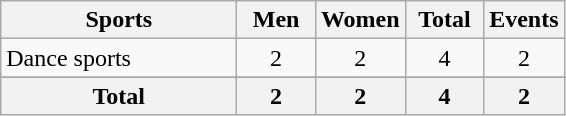<table class="wikitable sortable" style="text-align:center;">
<tr>
<th width=150>Sports</th>
<th width=45>Men</th>
<th width=45>Women</th>
<th width=45>Total</th>
<th width=45>Events</th>
</tr>
<tr>
<td align=left>Dance sports</td>
<td>2</td>
<td>2</td>
<td>4</td>
<td>2</td>
</tr>
<tr>
</tr>
<tr class="sortbottom">
<th>Total</th>
<th>2</th>
<th>2</th>
<th>4</th>
<th>2</th>
</tr>
</table>
